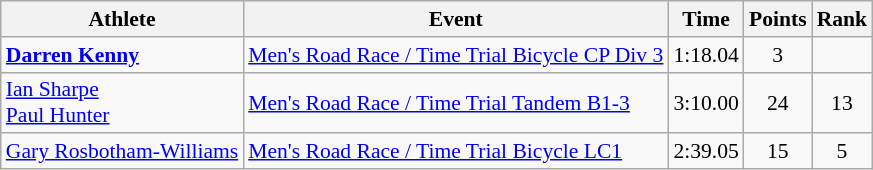<table class=wikitable style="font-size:90%">
<tr>
<th>Athlete</th>
<th>Event</th>
<th>Time</th>
<th>Points</th>
<th>Rank</th>
</tr>
<tr>
<td><strong><a href='#'>Darren Kenny</a></strong></td>
<td><a href='#'>Men's Road Race / Time Trial Bicycle CP Div 3</a></td>
<td style="text-align:center;">1:18.04</td>
<td style="text-align:center;">3</td>
<td style="text-align:center;"></td>
</tr>
<tr>
<td><a href='#'>Ian Sharpe</a><br> <a href='#'>Paul Hunter</a></td>
<td><a href='#'>Men's Road Race / Time Trial Tandem B1-3</a></td>
<td style="text-align:center;">3:10.00</td>
<td style="text-align:center;">24</td>
<td style="text-align:center;">13</td>
</tr>
<tr>
<td><a href='#'>Gary Rosbotham-Williams</a></td>
<td><a href='#'>Men's Road Race / Time Trial Bicycle LC1</a></td>
<td style="text-align:center;">2:39.05</td>
<td style="text-align:center;">15</td>
<td style="text-align:center;">5</td>
</tr>
</table>
